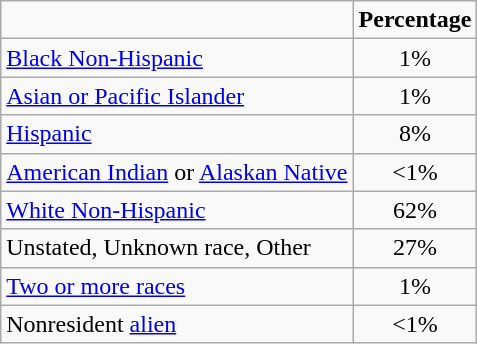<table class="wikitable sortable"  style=style="text-align:left; font-size:85%; margin:auto;" class="wikitable">
<tr>
<td></td>
<td><strong>Percentage</strong></td>
</tr>
<tr>
<td><a href='#'>Black Non-Hispanic</a></td>
<td style="text-align:center;">1%</td>
</tr>
<tr>
<td><a href='#'>Asian or Pacific Islander</a></td>
<td style="text-align:center;">1%</td>
</tr>
<tr>
<td><a href='#'>Hispanic</a></td>
<td style="text-align:center;">8%</td>
</tr>
<tr>
<td><a href='#'>American Indian</a> or <a href='#'>Alaskan Native</a></td>
<td style="text-align:center;"><1%</td>
</tr>
<tr>
<td><a href='#'>White Non-Hispanic</a></td>
<td style="text-align:center;">62%</td>
</tr>
<tr>
<td>Unstated, Unknown race, Other</td>
<td style="text-align:center;">27%</td>
</tr>
<tr>
<td><a href='#'>Two or more races</a></td>
<td style="text-align:center;">1%</td>
</tr>
<tr>
<td>Nonresident <a href='#'>alien</a></td>
<td style="text-align:center;"><1%</td>
</tr>
</table>
